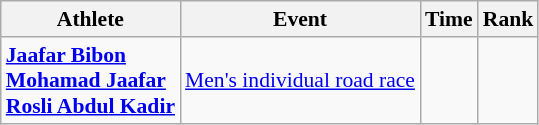<table class=wikitable style="font-size:90%;">
<tr>
<th>Athlete</th>
<th>Event</th>
<th>Time</th>
<th>Rank</th>
</tr>
<tr align=center>
<td align=left><strong><a href='#'>Jaafar Bibon</a><br><a href='#'>Mohamad Jaafar</a><br><a href='#'>Rosli Abdul Kadir</a></strong></td>
<td align=left><a href='#'>Men's individual road race</a></td>
<td></td>
<td></td>
</tr>
</table>
